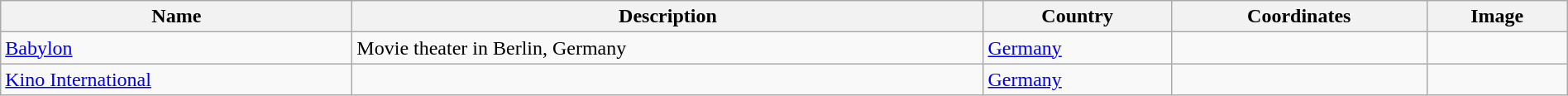<table class='wikitable sortable' style="width:100%">
<tr>
<th>Name</th>
<th>Description</th>
<th>Country</th>
<th>Coordinates</th>
<th>Image</th>
</tr>
<tr>
<td><a href='#'>Babylon</a></td>
<td>Movie theater in Berlin, Germany</td>
<td><a href='#'>Germany</a></td>
<td></td>
<td></td>
</tr>
<tr>
<td><a href='#'>Kino International</a></td>
<td></td>
<td><a href='#'>Germany</a></td>
<td></td>
<td></td>
</tr>
</table>
